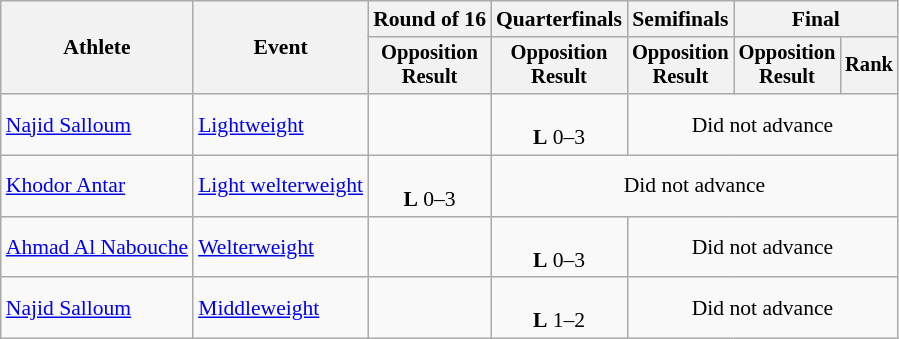<table class="wikitable" style="font-size:90%">
<tr>
<th rowspan=2>Athlete</th>
<th rowspan=2>Event</th>
<th>Round of 16</th>
<th>Quarterfinals</th>
<th>Semifinals</th>
<th colspan=2>Final</th>
</tr>
<tr style="font-size:95%">
<th>Opposition<br>Result</th>
<th>Opposition<br>Result</th>
<th>Opposition<br>Result</th>
<th>Opposition<br>Result</th>
<th>Rank</th>
</tr>
<tr align=center>
<td align=left><a href='#'>Najid Salloum</a></td>
<td align=left><a href='#'>Lightweight</a></td>
<td></td>
<td><br><strong>L</strong> 0–3</td>
<td colspan=3>Did not advance</td>
</tr>
<tr align=center>
<td align=left><a href='#'>Khodor Antar</a></td>
<td align=left><a href='#'>Light welterweight</a></td>
<td><br><strong>L</strong> 0–3</td>
<td colspan=4>Did not advance</td>
</tr>
<tr align=center>
<td align=left><a href='#'>Ahmad Al Nabouche</a></td>
<td align=left><a href='#'>Welterweight</a></td>
<td></td>
<td><br><strong>L</strong> 0–3</td>
<td colspan=3>Did not advance</td>
</tr>
<tr align=center>
<td align=left><a href='#'>Najid Salloum</a></td>
<td align=left><a href='#'>Middleweight</a></td>
<td></td>
<td><br><strong>L</strong> 1–2</td>
<td colspan=3>Did not advance</td>
</tr>
</table>
